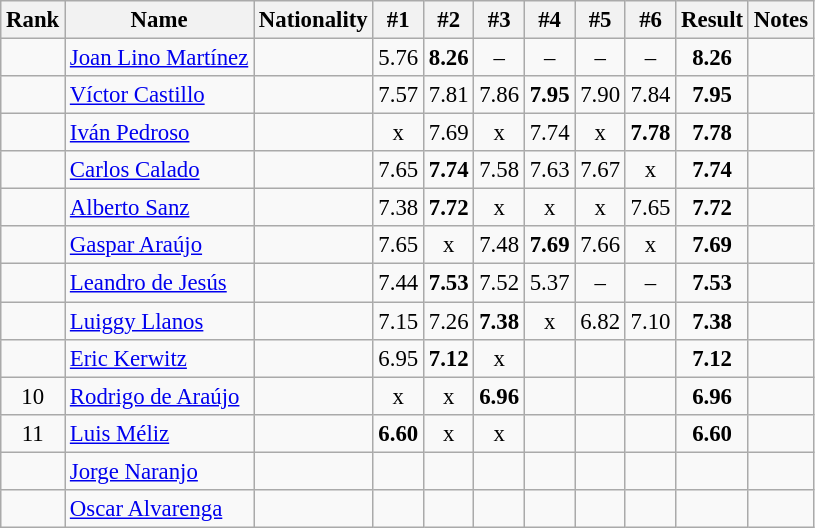<table class="wikitable sortable" style="text-align:center;font-size:95%">
<tr>
<th>Rank</th>
<th>Name</th>
<th>Nationality</th>
<th>#1</th>
<th>#2</th>
<th>#3</th>
<th>#4</th>
<th>#5</th>
<th>#6</th>
<th>Result</th>
<th>Notes</th>
</tr>
<tr>
<td></td>
<td align=left><a href='#'>Joan Lino Martínez</a></td>
<td align=left></td>
<td>5.76</td>
<td><strong>8.26</strong></td>
<td>–</td>
<td>–</td>
<td>–</td>
<td>–</td>
<td><strong>8.26</strong></td>
<td></td>
</tr>
<tr>
<td></td>
<td align=left><a href='#'>Víctor Castillo</a></td>
<td align=left></td>
<td>7.57</td>
<td>7.81</td>
<td>7.86</td>
<td><strong>7.95</strong></td>
<td>7.90</td>
<td>7.84</td>
<td><strong>7.95</strong></td>
<td></td>
</tr>
<tr>
<td></td>
<td align=left><a href='#'>Iván Pedroso</a></td>
<td align=left></td>
<td>x</td>
<td>7.69</td>
<td>x</td>
<td>7.74</td>
<td>x</td>
<td><strong>7.78</strong></td>
<td><strong>7.78</strong></td>
<td></td>
</tr>
<tr>
<td></td>
<td align=left><a href='#'>Carlos Calado</a></td>
<td align=left></td>
<td>7.65</td>
<td><strong>7.74</strong></td>
<td>7.58</td>
<td>7.63</td>
<td>7.67</td>
<td>x</td>
<td><strong>7.74</strong></td>
<td></td>
</tr>
<tr>
<td></td>
<td align=left><a href='#'>Alberto Sanz</a></td>
<td align=left></td>
<td>7.38</td>
<td><strong>7.72</strong></td>
<td>x</td>
<td>x</td>
<td>x</td>
<td>7.65</td>
<td><strong>7.72</strong></td>
<td></td>
</tr>
<tr>
<td></td>
<td align=left><a href='#'>Gaspar Araújo</a></td>
<td align=left></td>
<td>7.65</td>
<td>x</td>
<td>7.48</td>
<td><strong>7.69</strong></td>
<td>7.66</td>
<td>x</td>
<td><strong>7.69</strong></td>
<td></td>
</tr>
<tr>
<td></td>
<td align=left><a href='#'>Leandro de Jesús</a></td>
<td align=left></td>
<td>7.44</td>
<td><strong>7.53</strong></td>
<td>7.52</td>
<td>5.37</td>
<td>–</td>
<td>–</td>
<td><strong>7.53</strong></td>
<td></td>
</tr>
<tr>
<td></td>
<td align=left><a href='#'>Luiggy Llanos</a></td>
<td align=left></td>
<td>7.15</td>
<td>7.26</td>
<td><strong>7.38</strong></td>
<td>x</td>
<td>6.82</td>
<td>7.10</td>
<td><strong>7.38</strong></td>
<td></td>
</tr>
<tr>
<td></td>
<td align=left><a href='#'>Eric Kerwitz</a></td>
<td align=left></td>
<td>6.95</td>
<td><strong>7.12</strong></td>
<td>x</td>
<td></td>
<td></td>
<td></td>
<td><strong>7.12</strong></td>
<td></td>
</tr>
<tr>
<td>10</td>
<td align=left><a href='#'>Rodrigo de Araújo</a></td>
<td align=left></td>
<td>x</td>
<td>x</td>
<td><strong>6.96</strong></td>
<td></td>
<td></td>
<td></td>
<td><strong>6.96</strong></td>
<td></td>
</tr>
<tr>
<td>11</td>
<td align=left><a href='#'>Luis Méliz</a></td>
<td align=left></td>
<td><strong>6.60</strong></td>
<td>x</td>
<td>x</td>
<td></td>
<td></td>
<td></td>
<td><strong>6.60</strong></td>
<td></td>
</tr>
<tr>
<td></td>
<td align=left><a href='#'>Jorge Naranjo</a></td>
<td align=left></td>
<td></td>
<td></td>
<td></td>
<td></td>
<td></td>
<td></td>
<td><strong></strong></td>
<td></td>
</tr>
<tr>
<td></td>
<td align=left><a href='#'>Oscar Alvarenga</a></td>
<td align=left></td>
<td></td>
<td></td>
<td></td>
<td></td>
<td></td>
<td></td>
<td><strong></strong></td>
<td></td>
</tr>
</table>
